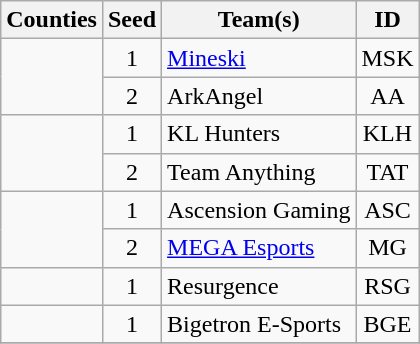<table class="wikitable">
<tr>
<th>Counties</th>
<th>Seed</th>
<th>Team(s)</th>
<th>ID</th>
</tr>
<tr>
<td style="text-align:left"   rowspan="2"></td>
<td style="text-align:center">1</td>
<td style="text-align:left"> <a href='#'>Mineski</a></td>
<td style="text-align:center">MSK</td>
</tr>
<tr>
<td style="text-align:center">2</td>
<td style="text-align:left"> ArkAngel</td>
<td style="text-align:center">AA</td>
</tr>
<tr>
<td style="text-align:left"   rowspan="2"></td>
<td style="text-align:center">1</td>
<td style="text-align:left"> KL Hunters</td>
<td style="text-align:center">KLH</td>
</tr>
<tr>
<td style="text-align:center">2</td>
<td style="text-align:left"> Team Anything</td>
<td style="text-align:center">TAT</td>
</tr>
<tr>
<td style="text-align:left"   rowspan="2"></td>
<td style="text-align:center">1</td>
<td style="text-align:left"> Ascension Gaming</td>
<td style="text-align:center">ASC</td>
</tr>
<tr>
<td style="text-align:center">2</td>
<td style="text-align:left"> <a href='#'>MEGA Esports</a></td>
<td style="text-align:center">MG</td>
</tr>
<tr>
<td></td>
<td style="text-align:center">1</td>
<td style="text-align:left"> Resurgence</td>
<td style="text-align:center">RSG</td>
</tr>
<tr>
<td></td>
<td style="text-align:center">1</td>
<td style="text-align:left"> Bigetron E-Sports</td>
<td style="text-align:center">BGE</td>
</tr>
<tr>
</tr>
</table>
